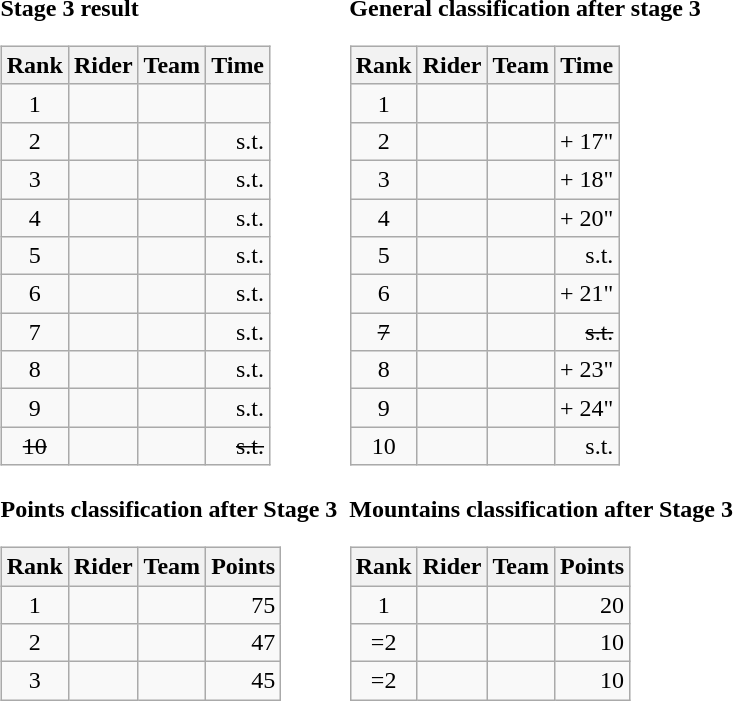<table>
<tr>
<td><strong>Stage 3 result</strong><br><table class="wikitable">
<tr>
<th scope="col">Rank</th>
<th scope="col">Rider</th>
<th scope="col">Team</th>
<th scope="col">Time</th>
</tr>
<tr>
<td style="text-align:center;">1</td>
<td> </td>
<td></td>
<td align=right></td>
</tr>
<tr>
<td style="text-align:center;">2</td>
<td></td>
<td></td>
<td align=right>s.t.</td>
</tr>
<tr>
<td style="text-align:center;">3</td>
<td></td>
<td></td>
<td align=right>s.t.</td>
</tr>
<tr>
<td style="text-align:center;">4</td>
<td></td>
<td></td>
<td align=right>s.t.</td>
</tr>
<tr>
<td style="text-align:center;">5</td>
<td></td>
<td></td>
<td align=right>s.t.</td>
</tr>
<tr>
<td style="text-align:center;">6</td>
<td></td>
<td></td>
<td align=right>s.t.</td>
</tr>
<tr>
<td style="text-align:center;">7</td>
<td></td>
<td></td>
<td align=right>s.t.</td>
</tr>
<tr>
<td style="text-align:center;">8</td>
<td></td>
<td></td>
<td align=right>s.t.</td>
</tr>
<tr>
<td style="text-align:center;">9</td>
<td></td>
<td></td>
<td align=right>s.t.</td>
</tr>
<tr>
<td style="text-align:center;"><del>10</del></td>
<td><del></del></td>
<td><del></del></td>
<td style="text-align:right;"><del>s.t.</del></td>
</tr>
</table>
</td>
<td></td>
<td><strong>General classification after stage 3</strong><br><table class="wikitable">
<tr>
<th scope="col">Rank</th>
<th scope="col">Rider</th>
<th scope="col">Team</th>
<th scope="col">Time</th>
</tr>
<tr>
<td style="text-align:center;">1</td>
<td> </td>
<td></td>
<td style="text-align:right;"></td>
</tr>
<tr>
<td style="text-align:center;">2</td>
<td></td>
<td></td>
<td align=right>+ 17"</td>
</tr>
<tr>
<td style="text-align:center;">3</td>
<td></td>
<td></td>
<td style="text-align:right;">+ 18"</td>
</tr>
<tr>
<td style="text-align:center;">4</td>
<td></td>
<td></td>
<td align=right>+ 20"</td>
</tr>
<tr>
<td style="text-align:center;">5</td>
<td></td>
<td></td>
<td align=right>s.t.</td>
</tr>
<tr>
<td style="text-align:center;">6</td>
<td></td>
<td></td>
<td align=right>+ 21"</td>
</tr>
<tr>
<td style="text-align:center;"><del>7</del></td>
<td><del></del></td>
<td><del></del></td>
<td style="text-align:right;"><del>s.t.</del></td>
</tr>
<tr>
<td style="text-align:center;">8</td>
<td> </td>
<td></td>
<td align=right>+ 23"</td>
</tr>
<tr>
<td style="text-align:center;">9</td>
<td></td>
<td></td>
<td align=right>+ 24"</td>
</tr>
<tr>
<td style="text-align:center;">10</td>
<td></td>
<td></td>
<td align=right>s.t.</td>
</tr>
</table>
</td>
</tr>
<tr valign="top">
<td><strong>Points classification after Stage 3</strong><br><table class="wikitable">
<tr>
<th scope="col">Rank</th>
<th scope="col">Rider</th>
<th scope="col">Team</th>
<th scope="col">Points</th>
</tr>
<tr>
<td style="text-align:center;">1</td>
<td> </td>
<td></td>
<td align=right>75</td>
</tr>
<tr>
<td style="text-align:center;">2</td>
<td></td>
<td></td>
<td align=right>47</td>
</tr>
<tr>
<td style="text-align:center;">3</td>
<td> </td>
<td></td>
<td align=right>45</td>
</tr>
</table>
</td>
<td></td>
<td><strong>Mountains classification after Stage 3</strong><br><table class="wikitable">
<tr>
<th scope="col">Rank</th>
<th scope="col">Rider</th>
<th scope="col">Team</th>
<th scope="col">Points</th>
</tr>
<tr>
<td style="text-align:center;">1</td>
<td> </td>
<td></td>
<td align=right>20</td>
</tr>
<tr>
<td style="text-align:center;">=2</td>
<td></td>
<td></td>
<td align=right>10</td>
</tr>
<tr>
<td style="text-align:center;">=2</td>
<td></td>
<td></td>
<td align=right>10</td>
</tr>
</table>
</td>
</tr>
</table>
